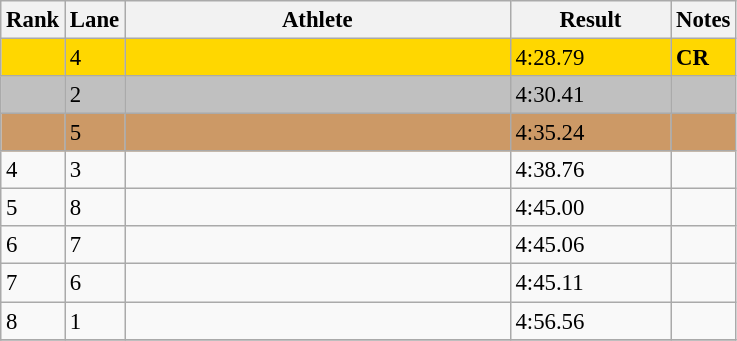<table class="wikitable" style="font-size:95%" style="width:35em;" style="text-align:center">
<tr>
<th>Rank</th>
<th>Lane</th>
<th width=250>Athlete</th>
<th width=100>Result</th>
<th>Notes</th>
</tr>
<tr bgcolor=gold>
<td></td>
<td>4</td>
<td align=left></td>
<td>4:28.79</td>
<td><strong>CR</strong></td>
</tr>
<tr bgcolor=silver>
<td></td>
<td>2</td>
<td align=left></td>
<td>4:30.41</td>
<td></td>
</tr>
<tr bgcolor=cc9966>
<td></td>
<td>5</td>
<td align=left></td>
<td>4:35.24</td>
<td></td>
</tr>
<tr>
<td>4</td>
<td>3</td>
<td align=left></td>
<td>4:38.76</td>
<td></td>
</tr>
<tr>
<td>5</td>
<td>8</td>
<td align=left></td>
<td>4:45.00</td>
<td></td>
</tr>
<tr>
<td>6</td>
<td>7</td>
<td align=left></td>
<td>4:45.06</td>
<td></td>
</tr>
<tr>
<td>7</td>
<td>6</td>
<td align=left></td>
<td>4:45.11</td>
<td></td>
</tr>
<tr>
<td>8</td>
<td>1</td>
<td align=left></td>
<td>4:56.56</td>
<td></td>
</tr>
<tr>
</tr>
</table>
